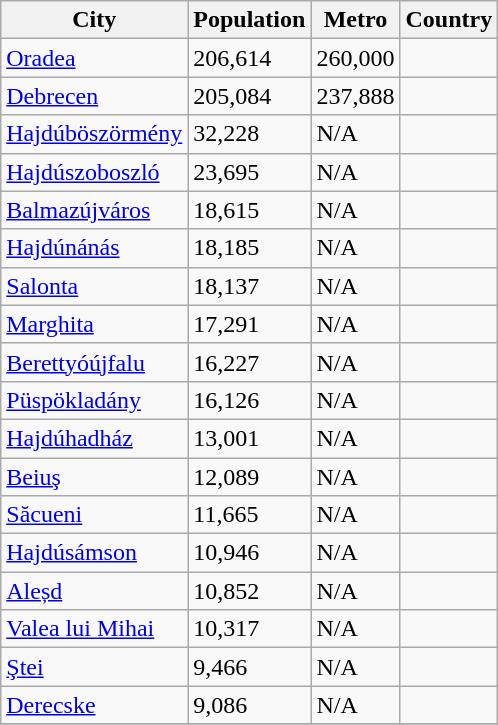<table class="wikitable sortable">
<tr>
<th>City</th>
<th>Population</th>
<th>Metro</th>
<th>Country</th>
</tr>
<tr>
<td><a href='#'>Oradea</a></td>
<td>206,614</td>
<td>260,000</td>
<td></td>
</tr>
<tr>
<td><a href='#'>Debrecen</a></td>
<td>205,084</td>
<td>237,888</td>
<td></td>
</tr>
<tr>
<td><a href='#'>Hajdúböszörmény</a></td>
<td>32,228</td>
<td>N/A</td>
<td></td>
</tr>
<tr>
<td><a href='#'>Hajdúszoboszló</a></td>
<td>23,695</td>
<td>N/A</td>
<td></td>
</tr>
<tr>
<td><a href='#'>Balmazújváros</a></td>
<td>18,615</td>
<td>N/A</td>
<td></td>
</tr>
<tr>
<td><a href='#'>Hajdúnánás</a></td>
<td>18,185</td>
<td>N/A</td>
<td></td>
</tr>
<tr>
<td><a href='#'>Salonta</a></td>
<td>18,137</td>
<td>N/A</td>
<td></td>
</tr>
<tr>
<td><a href='#'>Marghita</a></td>
<td>17,291</td>
<td>N/A</td>
<td></td>
</tr>
<tr>
<td><a href='#'>Berettyóújfalu</a></td>
<td>16,227</td>
<td>N/A</td>
<td></td>
</tr>
<tr>
<td><a href='#'>Püspökladány</a></td>
<td>16,126</td>
<td>N/A</td>
<td></td>
</tr>
<tr>
<td><a href='#'>Hajdúhadház</a></td>
<td>13,001</td>
<td>N/A</td>
<td></td>
</tr>
<tr>
<td><a href='#'>Beiuş</a></td>
<td>12,089</td>
<td>N/A</td>
<td></td>
</tr>
<tr>
<td><a href='#'>Săcueni</a></td>
<td>11,665</td>
<td>N/A</td>
<td></td>
</tr>
<tr>
<td><a href='#'>Hajdúsámson</a></td>
<td>10,946</td>
<td>N/A</td>
<td></td>
</tr>
<tr>
<td><a href='#'>Aleșd</a></td>
<td>10,852</td>
<td>N/A</td>
<td></td>
</tr>
<tr>
<td><a href='#'>Valea lui Mihai</a></td>
<td>10,317</td>
<td>N/A</td>
<td></td>
</tr>
<tr>
<td><a href='#'>Ştei</a></td>
<td>9,466</td>
<td>N/A</td>
<td></td>
</tr>
<tr>
<td><a href='#'>Derecske</a></td>
<td>9,086</td>
<td>N/A</td>
<td></td>
</tr>
<tr>
</tr>
</table>
